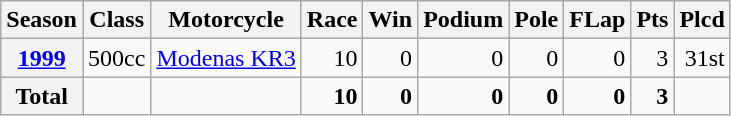<table class="wikitable" style=text-align:right>
<tr>
<th>Season</th>
<th>Class</th>
<th>Motorcycle</th>
<th>Race</th>
<th>Win</th>
<th>Podium</th>
<th>Pole</th>
<th>FLap</th>
<th>Pts</th>
<th>Plcd</th>
</tr>
<tr>
<th><a href='#'>1999</a></th>
<td>500cc</td>
<td><a href='#'>Modenas KR3</a></td>
<td>10</td>
<td>0</td>
<td>0</td>
<td>0</td>
<td>0</td>
<td>3</td>
<td>31st</td>
</tr>
<tr>
<th>Total</th>
<td></td>
<td></td>
<td><strong>10</strong></td>
<td><strong>0</strong></td>
<td><strong>0</strong></td>
<td><strong>0</strong></td>
<td><strong>0</strong></td>
<td><strong>3</strong></td>
<td></td>
</tr>
</table>
